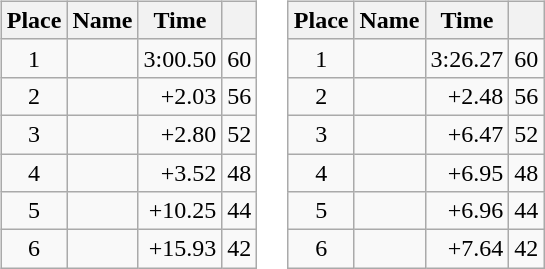<table border="0">
<tr>
<td valign="top"><br><table class="wikitable">
<tr>
<th>Place</th>
<th>Name</th>
<th>Time</th>
<th></th>
</tr>
<tr>
<td style="text-align:center;">1</td>
<td></td>
<td align="right">3:00.50</td>
<td>60</td>
</tr>
<tr>
<td style="text-align:center;">2</td>
<td></td>
<td align="right">+2.03</td>
<td>56</td>
</tr>
<tr>
<td style="text-align:center;">3</td>
<td></td>
<td align="right">+2.80</td>
<td>52</td>
</tr>
<tr>
<td style="text-align:center;">4</td>
<td></td>
<td align="right">+3.52</td>
<td>48</td>
</tr>
<tr>
<td style="text-align:center;">5</td>
<td></td>
<td align="right">+10.25</td>
<td>44</td>
</tr>
<tr>
<td style="text-align:center;">6</td>
<td></td>
<td align="right">+15.93</td>
<td>42</td>
</tr>
</table>
</td>
<td valign="top"><br><table class="wikitable">
<tr>
<th>Place</th>
<th>Name</th>
<th>Time</th>
<th></th>
</tr>
<tr>
<td style="text-align:center;">1</td>
<td></td>
<td align="right">3:26.27</td>
<td>60</td>
</tr>
<tr>
<td style="text-align:center;">2</td>
<td></td>
<td align="right">+2.48</td>
<td>56</td>
</tr>
<tr>
<td style="text-align:center;">3</td>
<td></td>
<td align="right">+6.47</td>
<td>52</td>
</tr>
<tr>
<td style="text-align:center;">4</td>
<td></td>
<td align="right">+6.95</td>
<td>48</td>
</tr>
<tr>
<td style="text-align:center;">5</td>
<td></td>
<td align="right">+6.96</td>
<td>44</td>
</tr>
<tr>
<td style="text-align:center;">6</td>
<td></td>
<td align="right">+7.64</td>
<td>42</td>
</tr>
</table>
</td>
</tr>
</table>
